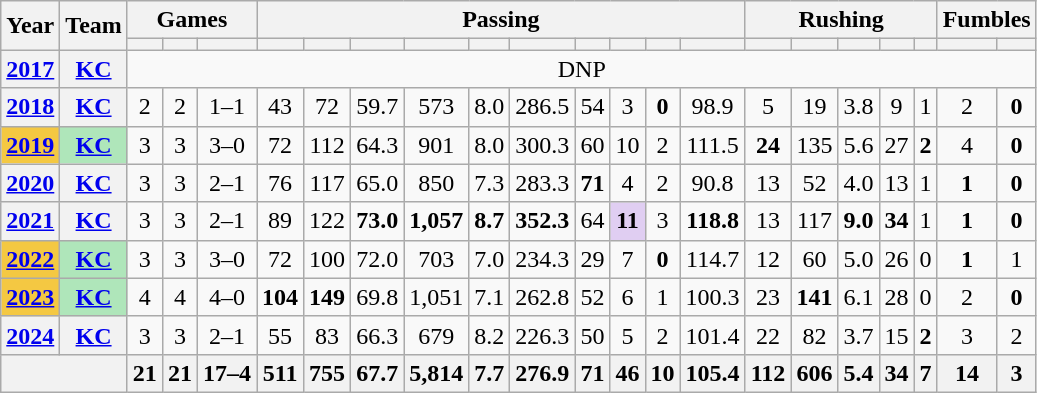<table class="wikitable" style="text-align:center;">
<tr>
<th rowspan="2">Year</th>
<th rowspan="2">Team</th>
<th colspan="3">Games</th>
<th colspan="10">Passing</th>
<th colspan="5">Rushing</th>
<th colspan="3">Fumbles</th>
</tr>
<tr>
<th></th>
<th></th>
<th></th>
<th></th>
<th></th>
<th></th>
<th></th>
<th></th>
<th></th>
<th></th>
<th></th>
<th></th>
<th></th>
<th></th>
<th></th>
<th></th>
<th></th>
<th></th>
<th></th>
<th></th>
</tr>
<tr>
<th><a href='#'>2017</a></th>
<th><a href='#'>KC</a></th>
<td colspan="20">DNP</td>
</tr>
<tr>
<th><a href='#'>2018</a></th>
<th><a href='#'>KC</a></th>
<td>2</td>
<td>2</td>
<td>1–1</td>
<td>43</td>
<td>72</td>
<td>59.7</td>
<td>573</td>
<td>8.0</td>
<td>286.5</td>
<td>54</td>
<td>3</td>
<td><strong>0</strong></td>
<td>98.9</td>
<td>5</td>
<td>19</td>
<td>3.8</td>
<td>9</td>
<td>1</td>
<td>2</td>
<td><strong>0</strong></td>
</tr>
<tr>
<th style="background:#f4c842;"><a href='#'>2019</a></th>
<th style="background:#afe6ba;"><a href='#'>KC</a></th>
<td>3</td>
<td>3</td>
<td>3–0</td>
<td>72</td>
<td>112</td>
<td>64.3</td>
<td>901</td>
<td>8.0</td>
<td>300.3</td>
<td>60</td>
<td>10</td>
<td>2</td>
<td>111.5</td>
<td><strong>24</strong></td>
<td>135</td>
<td>5.6</td>
<td>27</td>
<td><strong>2</strong></td>
<td>4</td>
<td><strong>0</strong></td>
</tr>
<tr>
<th><a href='#'>2020</a></th>
<th><a href='#'>KC</a></th>
<td>3</td>
<td>3</td>
<td>2–1</td>
<td>76</td>
<td>117</td>
<td>65.0</td>
<td>850</td>
<td>7.3</td>
<td>283.3</td>
<td><strong>71</strong></td>
<td>4</td>
<td>2</td>
<td>90.8</td>
<td>13</td>
<td>52</td>
<td>4.0</td>
<td>13</td>
<td>1</td>
<td><strong>1</strong></td>
<td><strong>0</strong></td>
</tr>
<tr>
<th><a href='#'>2021</a></th>
<th><a href='#'>KC</a></th>
<td>3</td>
<td>3</td>
<td>2–1</td>
<td>89</td>
<td>122</td>
<td><strong>73.0</strong></td>
<td><strong>1,057</strong></td>
<td><strong>8.7</strong></td>
<td><strong>352.3</strong></td>
<td>64</td>
<td style="background:#e0cef2;"><strong>11</strong></td>
<td>3</td>
<td><strong>118.8</strong></td>
<td>13</td>
<td>117</td>
<td><strong>9.0</strong></td>
<td><strong>34</strong></td>
<td>1</td>
<td><strong>1</strong></td>
<td><strong>0</strong></td>
</tr>
<tr>
<th style="background:#f4c842;"><a href='#'>2022</a></th>
<th style="background:#afe6ba;"><a href='#'>KC</a></th>
<td>3</td>
<td>3</td>
<td>3–0</td>
<td>72</td>
<td>100</td>
<td>72.0</td>
<td>703</td>
<td>7.0</td>
<td>234.3</td>
<td>29</td>
<td>7</td>
<td><strong>0</strong></td>
<td>114.7</td>
<td>12</td>
<td>60</td>
<td>5.0</td>
<td>26</td>
<td>0</td>
<td><strong>1</strong></td>
<td>1</td>
</tr>
<tr>
<th style="background:#f4c842;"><a href='#'>2023</a></th>
<th style="background:#afe6ba;"><a href='#'>KC</a></th>
<td>4</td>
<td>4</td>
<td>4–0</td>
<td><strong>104</strong></td>
<td><strong>149</strong></td>
<td>69.8</td>
<td>1,051</td>
<td>7.1</td>
<td>262.8</td>
<td>52</td>
<td>6</td>
<td>1</td>
<td>100.3</td>
<td>23</td>
<td><strong>141</strong></td>
<td>6.1</td>
<td>28</td>
<td>0</td>
<td>2</td>
<td><strong>0</strong></td>
</tr>
<tr>
<th><a href='#'>2024</a></th>
<th><a href='#'>KC</a></th>
<td>3</td>
<td>3</td>
<td>2–1</td>
<td>55</td>
<td>83</td>
<td>66.3</td>
<td>679</td>
<td>8.2</td>
<td>226.3</td>
<td>50</td>
<td>5</td>
<td>2</td>
<td>101.4</td>
<td>22</td>
<td>82</td>
<td>3.7</td>
<td>15</td>
<td><strong>2</strong></td>
<td>3</td>
<td>2</td>
</tr>
<tr>
<th colspan="2"></th>
<th>21</th>
<th>21</th>
<th>17–4</th>
<th>511</th>
<th>755</th>
<th>67.7</th>
<th>5,814</th>
<th>7.7</th>
<th>276.9</th>
<th>71</th>
<th>46</th>
<th>10</th>
<th>105.4</th>
<th>112</th>
<th>606</th>
<th>5.4</th>
<th>34</th>
<th>7</th>
<th>14</th>
<th>3</th>
</tr>
</table>
